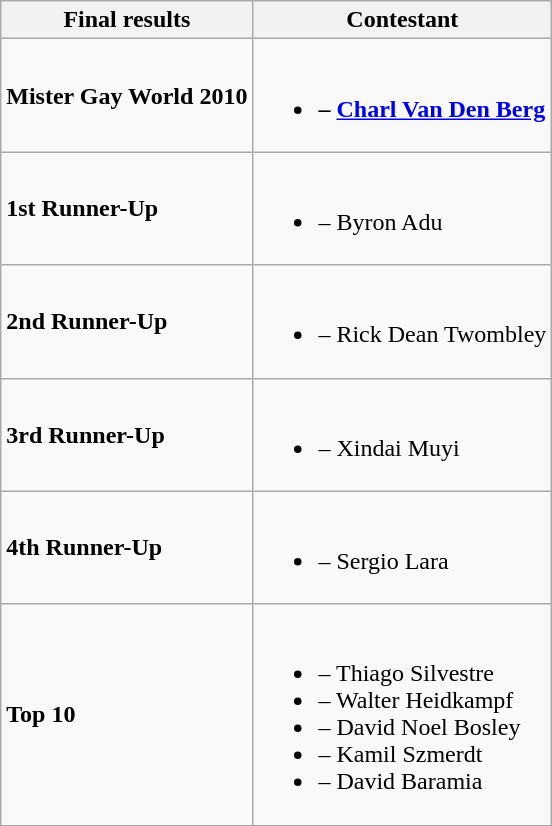<table class="wikitable">
<tr>
<th>Final results </th>
<th>Contestant</th>
</tr>
<tr>
<td><strong>Mister Gay World 2010</strong></td>
<td><br><ul><li><strong> – <a href='#'>Charl Van Den Berg</a></strong></li></ul></td>
</tr>
<tr>
<td><strong>1st Runner-Up</strong></td>
<td><br><ul><li><strong></strong> – Byron Adu</li></ul></td>
</tr>
<tr>
<td><strong>2nd Runner-Up</strong></td>
<td><br><ul><li><strong></strong> – Rick Dean Twombley</li></ul></td>
</tr>
<tr>
<td><strong>3rd Runner-Up</strong></td>
<td><br><ul><li><strong></strong> – Xindai Muyi</li></ul></td>
</tr>
<tr>
<td><strong>4th Runner-Up</strong></td>
<td><br><ul><li><strong></strong> – Sergio Lara</li></ul></td>
</tr>
<tr>
<td><strong>Top 10</strong></td>
<td><br><ul><li><strong></strong> – Thiago Silvestre</li><li><strong></strong> – Walter Heidkampf</li><li><strong></strong> – David Noel Bosley</li><li><strong></strong> – Kamil Szmerdt</li><li><strong></strong> – David Baramia</li></ul></td>
</tr>
</table>
